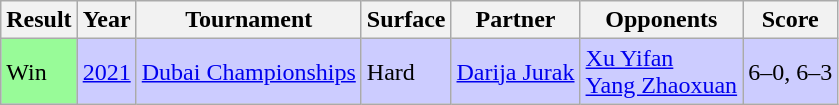<table class="sortable wikitable">
<tr>
<th>Result</th>
<th>Year</th>
<th>Tournament</th>
<th>Surface</th>
<th>Partner</th>
<th>Opponents</th>
<th class=unsortable>Score</th>
</tr>
<tr style="background:#ccf;">
<td style="background:#98fb98;">Win</td>
<td><a href='#'>2021</a></td>
<td><a href='#'>Dubai Championships</a></td>
<td>Hard</td>
<td> <a href='#'>Darija Jurak</a></td>
<td> <a href='#'>Xu Yifan</a> <br>  <a href='#'>Yang Zhaoxuan</a></td>
<td>6–0, 6–3</td>
</tr>
</table>
